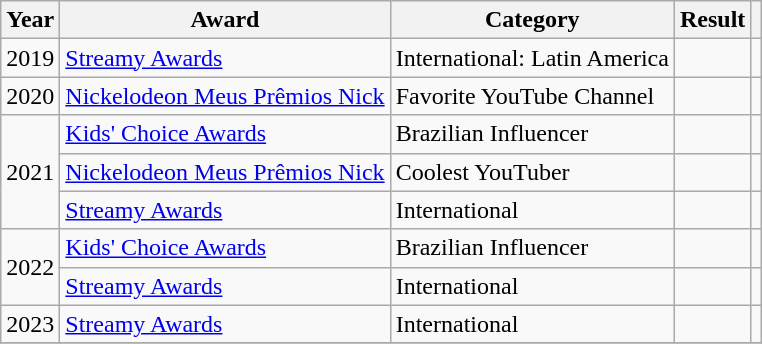<table class="wikitable sortable plainrowheaders">
<tr>
<th scope="col">Year</th>
<th scope="col">Award</th>
<th scope="col">Category</th>
<th scope="col">Result</th>
<th scope="col" class="unsortable"></th>
</tr>
<tr>
<td>2019</td>
<td><a href='#'>Streamy Awards</a></td>
<td>International: Latin America</td>
<td></td>
<td style="text-align:center;"></td>
</tr>
<tr>
<td>2020</td>
<td><a href='#'>Nickelodeon Meus Prêmios Nick</a></td>
<td>Favorite YouTube Channel</td>
<td></td>
<td style="text-align:center;"></td>
</tr>
<tr>
<td rowspan="3">2021</td>
<td><a href='#'>Kids' Choice Awards</a></td>
<td>Brazilian Influencer</td>
<td></td>
<td style="text-align:center;"></td>
</tr>
<tr>
<td><a href='#'>Nickelodeon Meus Prêmios Nick</a></td>
<td>Coolest YouTuber</td>
<td></td>
<td style="text-align:center;"></td>
</tr>
<tr>
<td><a href='#'>Streamy Awards</a></td>
<td>International</td>
<td></td>
<td style="text-align:center;"></td>
</tr>
<tr>
<td rowspan="2">2022</td>
<td><a href='#'>Kids' Choice Awards</a></td>
<td>Brazilian Influencer</td>
<td></td>
<td style="text-align:center;"></td>
</tr>
<tr>
<td><a href='#'>Streamy Awards</a></td>
<td>International</td>
<td></td>
<td style="text-align:center;"></td>
</tr>
<tr>
<td>2023</td>
<td><a href='#'>Streamy Awards</a></td>
<td>International</td>
<td></td>
<td style="text-align:center;"></td>
</tr>
<tr>
</tr>
</table>
